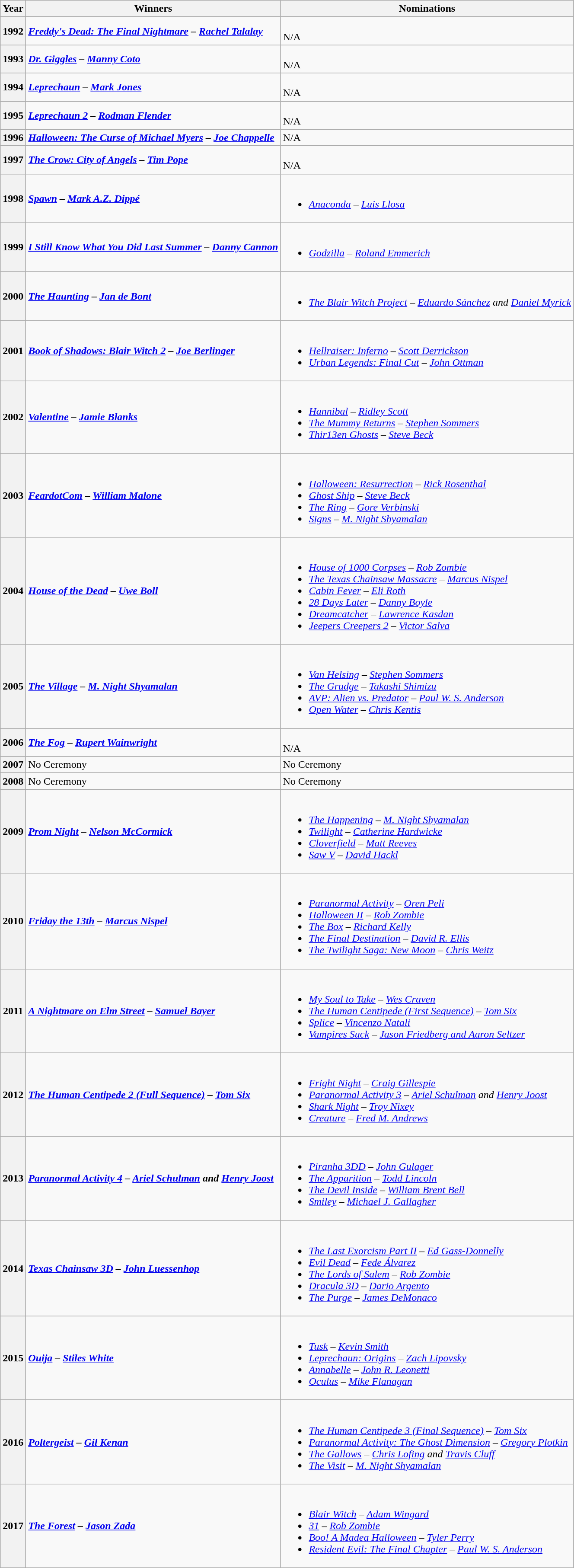<table class="wikitable">
<tr>
<th>Year</th>
<th>Winners</th>
<th>Nominations</th>
</tr>
<tr>
<th>1992<br></th>
<td><strong><em><a href='#'>Freddy's Dead: The Final Nightmare</a> – <a href='#'>Rachel Talalay</a></em></strong></td>
<td><br>N/A</td>
</tr>
<tr>
<th>1993</th>
<td><strong><em><a href='#'>Dr. Giggles</a> – <a href='#'>Manny Coto</a></em></strong></td>
<td><br>N/A</td>
</tr>
<tr>
<th>1994</th>
<td><strong><em><a href='#'>Leprechaun</a> – <a href='#'>Mark Jones</a></em></strong></td>
<td><br>N/A</td>
</tr>
<tr>
<th>1995</th>
<td><strong><em><a href='#'>Leprechaun 2</a> – <a href='#'>Rodman Flender</a></em></strong></td>
<td><br>N/A</td>
</tr>
<tr>
<th>1996</th>
<td><strong><em><a href='#'>Halloween: The Curse of Michael Myers</a> – <a href='#'>Joe Chappelle</a></em></strong></td>
<td>N/A</td>
</tr>
<tr>
<th>1997</th>
<td><strong><em><a href='#'>The Crow: City of Angels</a> – <a href='#'>Tim Pope</a></em></strong></td>
<td><br>N/A</td>
</tr>
<tr>
<th>1998</th>
<td><strong><em><a href='#'>Spawn</a> – <a href='#'>Mark A.Z. Dippé</a></em></strong></td>
<td><br><ul><li><em><a href='#'>Anaconda</a> – <a href='#'>Luis Llosa</a></em></li></ul></td>
</tr>
<tr>
<th>1999</th>
<td><strong><em><a href='#'>I Still Know What You Did Last Summer</a> – <a href='#'>Danny Cannon</a></em></strong></td>
<td><br><ul><li><em><a href='#'>Godzilla</a> – <a href='#'>Roland Emmerich</a></em></li></ul></td>
</tr>
<tr>
<th>2000</th>
<td><strong><em><a href='#'>The Haunting</a> – <a href='#'>Jan de Bont</a></em></strong></td>
<td><br><ul><li><em><a href='#'>The Blair Witch Project</a> – <a href='#'>Eduardo Sánchez</a> and <a href='#'>Daniel Myrick</a></em></li></ul></td>
</tr>
<tr>
<th>2001</th>
<td><strong><em><a href='#'>Book of Shadows: Blair Witch 2</a> – <a href='#'>Joe Berlinger</a></em></strong></td>
<td><br><ul><li><em><a href='#'>Hellraiser: Inferno</a> – <a href='#'>Scott Derrickson</a></em></li><li><em><a href='#'>Urban Legends: Final Cut</a> – <a href='#'>John Ottman</a></em></li></ul></td>
</tr>
<tr>
<th>2002</th>
<td><strong><em><a href='#'>Valentine</a> – <a href='#'>Jamie Blanks</a></em></strong></td>
<td><br><ul><li><em><a href='#'>Hannibal</a> – <a href='#'>Ridley Scott</a></em></li><li><em><a href='#'>The Mummy Returns</a> – <a href='#'>Stephen Sommers</a></em></li><li><em><a href='#'>Thir13en Ghosts</a></em> – <em><a href='#'>Steve Beck</a></em></li></ul></td>
</tr>
<tr>
<th>2003</th>
<td><strong><em><a href='#'>FeardotCom</a> – <a href='#'>William Malone</a></em></strong></td>
<td><br><ul><li><em><a href='#'>Halloween: Resurrection</a> – <a href='#'>Rick Rosenthal</a></em></li><li><em><a href='#'>Ghost Ship</a> – <a href='#'>Steve Beck</a></em></li><li><em><a href='#'>The Ring</a> – <a href='#'>Gore Verbinski</a></em></li><li><em><a href='#'>Signs</a></em> – <em><a href='#'>M. Night Shyamalan</a></em></li></ul></td>
</tr>
<tr>
<th>2004</th>
<td><strong><em><a href='#'>House of the Dead</a> – <a href='#'>Uwe Boll</a></em></strong></td>
<td><br><ul><li><em><a href='#'>House of 1000 Corpses</a> – <a href='#'>Rob Zombie</a></em></li><li><em><a href='#'>The Texas Chainsaw Massacre</a> – <a href='#'>Marcus Nispel</a></em></li><li><em><a href='#'>Cabin Fever</a> – <a href='#'>Eli Roth</a></em></li><li><em><a href='#'>28 Days Later</a></em> – <em><a href='#'>Danny Boyle</a></em></li><li><em><a href='#'>Dreamcatcher</a></em> – <em><a href='#'>Lawrence Kasdan</a></em></li><li><em><a href='#'>Jeepers Creepers 2</a></em> – <em><a href='#'>Victor Salva</a></em></li></ul></td>
</tr>
<tr>
<th>2005</th>
<td><strong><em><a href='#'>The Village</a> – <a href='#'>M. Night Shyamalan</a></em></strong></td>
<td><br><ul><li><em><a href='#'>Van Helsing</a> – <a href='#'>Stephen Sommers</a></em></li><li><em><a href='#'>The Grudge</a> – <a href='#'>Takashi Shimizu</a></em></li><li><em><a href='#'>AVP: Alien vs. Predator</a> – <a href='#'>Paul W. S. Anderson</a></em></li><li><em><a href='#'>Open Water</a></em> – <em><a href='#'>Chris Kentis</a></em></li></ul></td>
</tr>
<tr>
<th>2006</th>
<td><strong><em><a href='#'>The Fog</a> – <a href='#'>Rupert Wainwright</a></em></strong></td>
<td><br>N/A</td>
</tr>
<tr>
<th>2007</th>
<td>No Ceremony</td>
<td>No Ceremony</td>
</tr>
<tr>
<th>2008</th>
<td>No Ceremony</td>
<td>No Ceremony</td>
</tr>
<tr>
</tr>
<tr>
<th>2009</th>
<td><strong><em><a href='#'>Prom Night</a> – <a href='#'>Nelson McCormick</a></em></strong></td>
<td><br><ul><li><em><a href='#'>The Happening</a> – <a href='#'>M. Night Shyamalan</a></em></li><li><em><a href='#'>Twilight</a> – <a href='#'>Catherine Hardwicke</a></em></li><li><em><a href='#'>Cloverfield</a> – <a href='#'>Matt Reeves</a></em></li><li><em><a href='#'>Saw V</a></em> – <em><a href='#'>David Hackl</a></em></li></ul></td>
</tr>
<tr>
<th>2010</th>
<td><strong><em><a href='#'>Friday the 13th</a> – <a href='#'>Marcus Nispel</a></em></strong></td>
<td><br><ul><li><em><a href='#'>Paranormal Activity</a> – <a href='#'>Oren Peli</a></em></li><li><em><a href='#'>Halloween II</a> – <a href='#'>Rob Zombie</a></em></li><li><em><a href='#'>The Box</a> – <a href='#'>Richard Kelly</a></em></li><li><em><a href='#'>The Final Destination</a></em> – <em><a href='#'>David R. Ellis</a></em></li><li><em><a href='#'>The Twilight Saga: New Moon</a> – <a href='#'>Chris Weitz</a></em></li></ul></td>
</tr>
<tr>
<th>2011</th>
<td><strong><em><a href='#'>A Nightmare on Elm Street</a> – <a href='#'>Samuel Bayer</a></em></strong></td>
<td><br><ul><li><em><a href='#'>My Soul to Take</a> – <a href='#'>Wes Craven</a></em></li><li><em><a href='#'>The Human Centipede (First Sequence)</a> – <a href='#'>Tom Six</a></em></li><li><em><a href='#'>Splice</a> – <a href='#'>Vincenzo Natali</a></em></li><li><em><a href='#'>Vampires Suck</a></em> – <em><a href='#'>Jason Friedberg and Aaron Seltzer</a></em></li></ul></td>
</tr>
<tr>
<th>2012</th>
<td><strong><em><a href='#'>The Human Centipede 2 (Full Sequence)</a> – <a href='#'>Tom Six</a></em></strong></td>
<td><br><ul><li><em><a href='#'>Fright Night</a> – <a href='#'>Craig Gillespie</a></em></li><li><em><a href='#'>Paranormal Activity 3</a> – <a href='#'>Ariel Schulman</a> and <a href='#'>Henry Joost</a></em></li><li><em><a href='#'>Shark Night</a> – <a href='#'>Troy Nixey</a></em></li><li><em><a href='#'>Creature</a></em> – <em><a href='#'>Fred M. Andrews</a></em></li></ul></td>
</tr>
<tr>
<th>2013</th>
<td><strong><em><a href='#'>Paranormal Activity 4</a> – <a href='#'>Ariel Schulman</a> and <a href='#'>Henry Joost</a></em></strong></td>
<td><br><ul><li><em><a href='#'>Piranha 3DD</a> – <a href='#'>John Gulager</a></em></li><li><em><a href='#'>The Apparition</a> – <a href='#'>Todd Lincoln</a></em></li><li><em><a href='#'>The Devil Inside</a> – <a href='#'>William Brent Bell</a></em></li><li><em><a href='#'>Smiley</a></em> – <em><a href='#'>Michael J. Gallagher</a></em></li></ul></td>
</tr>
<tr>
<th>2014</th>
<td><strong><em><a href='#'>Texas Chainsaw 3D</a> – <a href='#'>John Luessenhop</a></em></strong></td>
<td><br><ul><li><em><a href='#'>The Last Exorcism Part II</a> – <a href='#'>Ed Gass-Donnelly</a></em></li><li><em><a href='#'>Evil Dead</a> – <a href='#'>Fede Álvarez</a></em></li><li><em><a href='#'>The Lords of Salem</a> – <a href='#'>Rob Zombie</a></em></li><li><em><a href='#'>Dracula 3D</a></em> – <em><a href='#'>Dario Argento</a></em></li><li><em><a href='#'>The Purge</a></em> – <em><a href='#'>James DeMonaco</a></em></li></ul></td>
</tr>
<tr>
<th>2015</th>
<td><strong><em><a href='#'>Ouija</a> – <a href='#'>Stiles White</a></em></strong></td>
<td><br><ul><li><em><a href='#'>Tusk</a> – <a href='#'>Kevin Smith</a></em></li><li><em><a href='#'>Leprechaun: Origins</a> – <a href='#'>Zach Lipovsky</a></em></li><li><em><a href='#'>Annabelle</a> – <a href='#'>John R. Leonetti</a></em></li><li><em><a href='#'>Oculus</a></em> – <em><a href='#'>Mike Flanagan</a></em></li></ul></td>
</tr>
<tr>
<th>2016</th>
<td><strong><em><a href='#'>Poltergeist</a> – <a href='#'>Gil Kenan</a></em></strong></td>
<td><br><ul><li><em><a href='#'>The Human Centipede 3 (Final Sequence)</a> – <a href='#'>Tom Six</a></em></li><li><em><a href='#'>Paranormal Activity: The Ghost Dimension</a> – <a href='#'>Gregory Plotkin</a></em></li><li><em><a href='#'>The Gallows</a> – <a href='#'>Chris Lofing</a> and <a href='#'>Travis Cluff</a></em></li><li><em><a href='#'>The Visit</a></em> – <em><a href='#'>M. Night Shyamalan</a></em></li></ul></td>
</tr>
<tr>
<th>2017</th>
<td><strong><em><a href='#'>The Forest</a> – <a href='#'>Jason Zada</a></em></strong></td>
<td><br><ul><li><em><a href='#'>Blair Witch</a> – <a href='#'>Adam Wingard</a></em></li><li><em><a href='#'>31</a> – <a href='#'>Rob Zombie</a></em></li><li><em><a href='#'>Boo! A Madea Halloween</a> – <a href='#'>Tyler Perry</a></em></li><li><em><a href='#'>Resident Evil: The Final Chapter</a></em> – <em><a href='#'>Paul W. S. Anderson</a></em></li></ul></td>
</tr>
</table>
